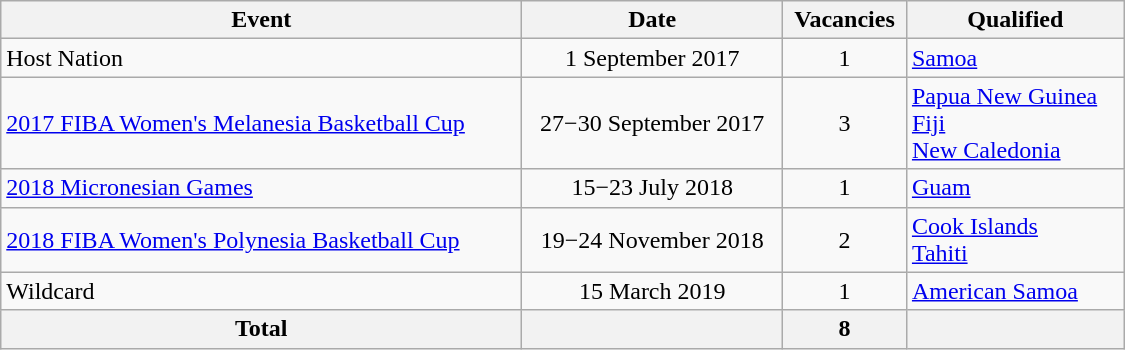<table class="wikitable" width=750>
<tr>
<th>Event</th>
<th>Date</th>
<th>Vacancies</th>
<th>Qualified</th>
</tr>
<tr>
<td>Host Nation</td>
<td align=center>1 September 2017</td>
<td align=center>1</td>
<td> <a href='#'>Samoa</a></td>
</tr>
<tr>
<td><a href='#'>2017 FIBA Women's Melanesia Basketball Cup</a></td>
<td align=center>27−30 September 2017</td>
<td align=center>3</td>
<td> <a href='#'>Papua New Guinea</a><br> <a href='#'>Fiji</a><br> <a href='#'>New Caledonia</a></td>
</tr>
<tr>
<td><a href='#'>2018 Micronesian Games</a></td>
<td align=center>15−23 July 2018</td>
<td align=center>1</td>
<td> <a href='#'>Guam</a></td>
</tr>
<tr>
<td><a href='#'>2018 FIBA Women's Polynesia Basketball Cup</a></td>
<td align=center>19−24 November 2018</td>
<td align=center>2</td>
<td> <a href='#'>Cook Islands</a><br> <a href='#'>Tahiti</a></td>
</tr>
<tr>
<td>Wildcard</td>
<td align=center>15 March 2019</td>
<td align=center>1</td>
<td> <a href='#'>American Samoa</a></td>
</tr>
<tr>
<th>Total</th>
<th></th>
<th>8</th>
<th></th>
</tr>
</table>
